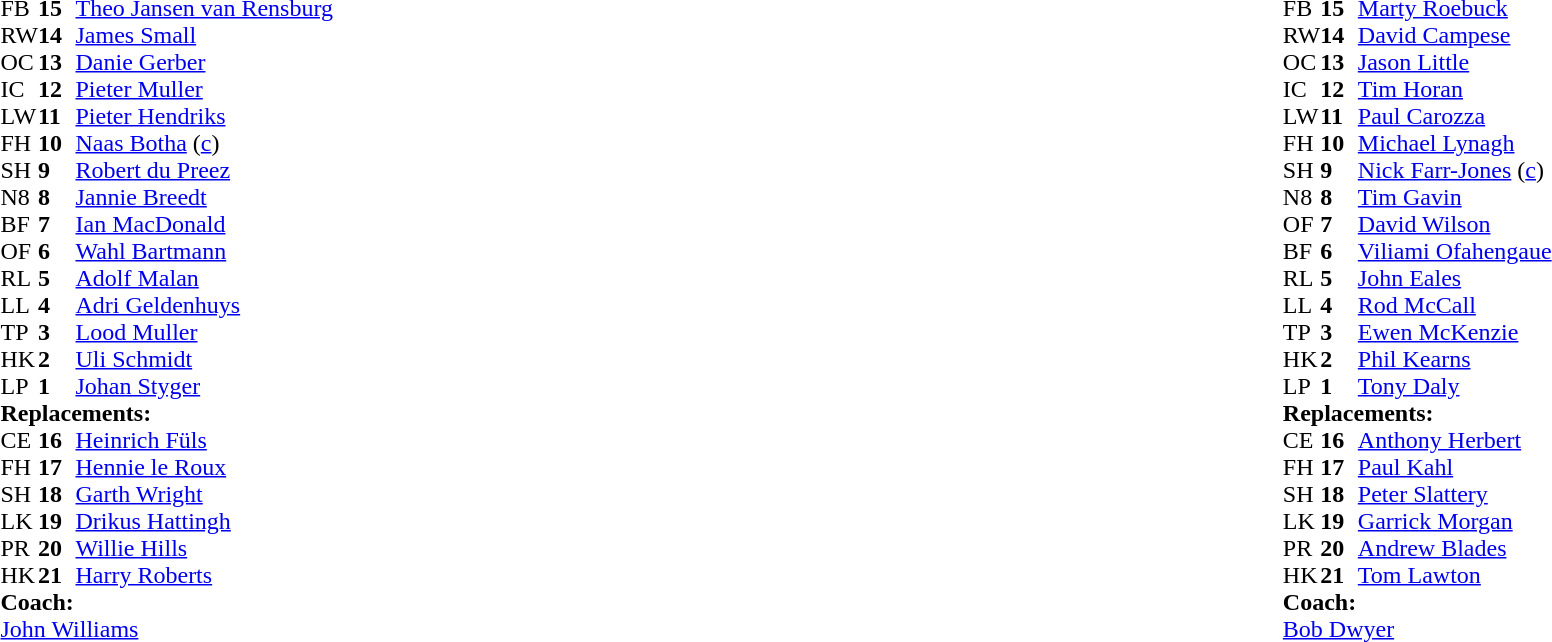<table style="width:100%">
<tr>
<td style="vertical-align:top;width:50%"><br><table cellspacing="0" cellpadding="0">
<tr>
<th width="25"></th>
<th width="25"></th>
</tr>
<tr>
<td>FB</td>
<td><strong>15</strong></td>
<td><a href='#'>Theo Jansen van Rensburg</a></td>
</tr>
<tr>
<td>RW</td>
<td><strong>14</strong></td>
<td><a href='#'>James Small</a></td>
</tr>
<tr>
<td>OC</td>
<td><strong>13</strong></td>
<td><a href='#'>Danie Gerber</a></td>
</tr>
<tr>
<td>IC</td>
<td><strong>12</strong></td>
<td><a href='#'>Pieter Muller</a></td>
</tr>
<tr>
<td>LW</td>
<td><strong>11</strong></td>
<td><a href='#'>Pieter Hendriks</a></td>
</tr>
<tr>
<td>FH</td>
<td><strong>10</strong></td>
<td><a href='#'>Naas Botha</a> (<a href='#'>c</a>)</td>
</tr>
<tr>
<td>SH</td>
<td><strong>9</strong></td>
<td><a href='#'>Robert du Preez</a></td>
</tr>
<tr>
<td>N8</td>
<td><strong>8</strong></td>
<td><a href='#'>Jannie Breedt</a></td>
</tr>
<tr>
<td>BF</td>
<td><strong>7</strong></td>
<td><a href='#'>Ian MacDonald</a></td>
</tr>
<tr>
<td>OF</td>
<td><strong>6</strong></td>
<td><a href='#'>Wahl Bartmann</a></td>
</tr>
<tr>
<td>RL</td>
<td><strong>5</strong></td>
<td><a href='#'>Adolf Malan</a></td>
</tr>
<tr>
<td>LL</td>
<td><strong>4</strong></td>
<td><a href='#'>Adri Geldenhuys</a></td>
<td></td>
<td></td>
</tr>
<tr>
<td>TP</td>
<td><strong>3</strong></td>
<td><a href='#'>Lood Muller</a></td>
</tr>
<tr>
<td>HK</td>
<td><strong>2</strong></td>
<td><a href='#'>Uli Schmidt</a></td>
</tr>
<tr>
<td>LP</td>
<td><strong>1</strong></td>
<td><a href='#'>Johan Styger</a></td>
</tr>
<tr>
<td colspan="3"><strong>Replacements:</strong></td>
</tr>
<tr>
<td>CE</td>
<td><strong>16</strong></td>
<td><a href='#'>Heinrich Füls</a></td>
</tr>
<tr>
<td>FH</td>
<td><strong>17</strong></td>
<td><a href='#'>Hennie le Roux</a></td>
</tr>
<tr>
<td>SH</td>
<td><strong>18</strong></td>
<td><a href='#'>Garth Wright</a></td>
</tr>
<tr>
<td>LK</td>
<td><strong>19</strong></td>
<td><a href='#'>Drikus Hattingh</a></td>
<td></td>
<td></td>
</tr>
<tr>
<td>PR</td>
<td><strong>20</strong></td>
<td><a href='#'>Willie Hills</a></td>
</tr>
<tr>
<td>HK</td>
<td><strong>21</strong></td>
<td><a href='#'>Harry Roberts</a></td>
</tr>
<tr>
<td colspan="3"><strong>Coach:</strong></td>
</tr>
<tr>
<td colspan="3"><a href='#'>John Williams</a></td>
</tr>
</table>
</td>
<td style="vertical-align:top;width:50%"><br><table cellspacing="0" cellpadding="0" style="margin:auto">
<tr>
<th width="25"></th>
<th width="25"></th>
</tr>
<tr>
<td>FB</td>
<td><strong>15</strong></td>
<td><a href='#'>Marty Roebuck</a></td>
</tr>
<tr>
<td>RW</td>
<td><strong>14</strong></td>
<td><a href='#'>David Campese</a></td>
</tr>
<tr>
<td>OC</td>
<td><strong>13</strong></td>
<td><a href='#'>Jason Little</a></td>
</tr>
<tr>
<td>IC</td>
<td><strong>12</strong></td>
<td><a href='#'>Tim Horan</a></td>
</tr>
<tr>
<td>LW</td>
<td><strong>11</strong></td>
<td><a href='#'>Paul Carozza</a></td>
</tr>
<tr>
<td>FH</td>
<td><strong>10</strong></td>
<td><a href='#'>Michael Lynagh</a></td>
</tr>
<tr>
<td>SH</td>
<td><strong>9</strong></td>
<td><a href='#'>Nick Farr-Jones</a> (<a href='#'>c</a>)</td>
</tr>
<tr>
<td>N8</td>
<td><strong>8</strong></td>
<td><a href='#'>Tim Gavin</a></td>
</tr>
<tr>
<td>OF</td>
<td><strong>7</strong></td>
<td><a href='#'>David Wilson</a></td>
</tr>
<tr>
<td>BF</td>
<td><strong>6</strong></td>
<td><a href='#'>Viliami Ofahengaue</a></td>
</tr>
<tr>
<td>RL</td>
<td><strong>5</strong></td>
<td><a href='#'>John Eales</a></td>
</tr>
<tr>
<td>LL</td>
<td><strong>4</strong></td>
<td><a href='#'>Rod McCall</a></td>
</tr>
<tr>
<td>TP</td>
<td><strong>3</strong></td>
<td><a href='#'>Ewen McKenzie</a></td>
</tr>
<tr>
<td>HK</td>
<td><strong>2</strong></td>
<td><a href='#'>Phil Kearns</a></td>
</tr>
<tr>
<td>LP</td>
<td><strong>1</strong></td>
<td><a href='#'>Tony Daly</a></td>
</tr>
<tr>
<td colspan="3"><strong>Replacements:</strong></td>
</tr>
<tr>
<td>CE</td>
<td><strong>16</strong></td>
<td><a href='#'>Anthony Herbert</a></td>
</tr>
<tr>
<td>FH</td>
<td><strong>17</strong></td>
<td><a href='#'>Paul Kahl</a></td>
</tr>
<tr>
<td>SH</td>
<td><strong>18</strong></td>
<td><a href='#'>Peter Slattery</a></td>
</tr>
<tr>
<td>LK</td>
<td><strong>19</strong></td>
<td><a href='#'>Garrick Morgan</a></td>
</tr>
<tr>
<td>PR</td>
<td><strong>20</strong></td>
<td><a href='#'>Andrew Blades</a></td>
</tr>
<tr>
<td>HK</td>
<td><strong>21</strong></td>
<td><a href='#'>Tom Lawton</a></td>
</tr>
<tr>
<td colspan="3"><strong>Coach:</strong></td>
</tr>
<tr>
<td colspan="3"><a href='#'>Bob Dwyer</a></td>
</tr>
</table>
</td>
</tr>
</table>
